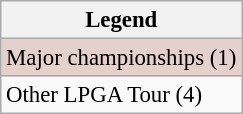<table class="wikitable" style="font-size:95%;">
<tr>
<th>Legend</th>
</tr>
<tr style="background:#e5d1cb;">
<td>Major championships (1)</td>
</tr>
<tr>
<td>Other LPGA Tour (4)</td>
</tr>
</table>
